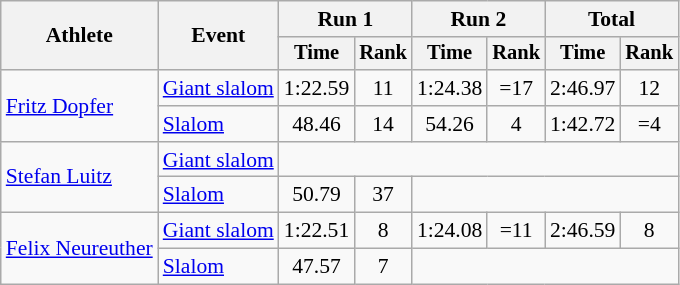<table class="wikitable" style="font-size:90%">
<tr>
<th rowspan=2>Athlete</th>
<th rowspan=2>Event</th>
<th colspan=2>Run 1</th>
<th colspan=2>Run 2</th>
<th colspan=2>Total</th>
</tr>
<tr style="font-size:95%">
<th>Time</th>
<th>Rank</th>
<th>Time</th>
<th>Rank</th>
<th>Time</th>
<th>Rank</th>
</tr>
<tr align=center>
<td align=left rowspan=2><a href='#'>Fritz Dopfer</a></td>
<td align=left><a href='#'>Giant slalom</a></td>
<td>1:22.59</td>
<td>11</td>
<td>1:24.38</td>
<td>=17</td>
<td>2:46.97</td>
<td>12</td>
</tr>
<tr align=center>
<td align=left><a href='#'>Slalom</a></td>
<td>48.46</td>
<td>14</td>
<td>54.26</td>
<td>4</td>
<td>1:42.72</td>
<td>=4</td>
</tr>
<tr align=center>
<td align=left rowspan=2><a href='#'>Stefan Luitz</a></td>
<td align=left><a href='#'>Giant slalom</a></td>
<td colspan=6></td>
</tr>
<tr align=center>
<td align=left><a href='#'>Slalom</a></td>
<td>50.79</td>
<td>37</td>
<td colspan=4></td>
</tr>
<tr align=center>
<td align=left rowspan=2><a href='#'>Felix Neureuther</a></td>
<td align=left><a href='#'>Giant slalom</a></td>
<td>1:22.51</td>
<td>8</td>
<td>1:24.08</td>
<td>=11</td>
<td>2:46.59</td>
<td>8</td>
</tr>
<tr align=center>
<td align=left><a href='#'>Slalom</a></td>
<td>47.57</td>
<td>7</td>
<td colspan=4></td>
</tr>
</table>
